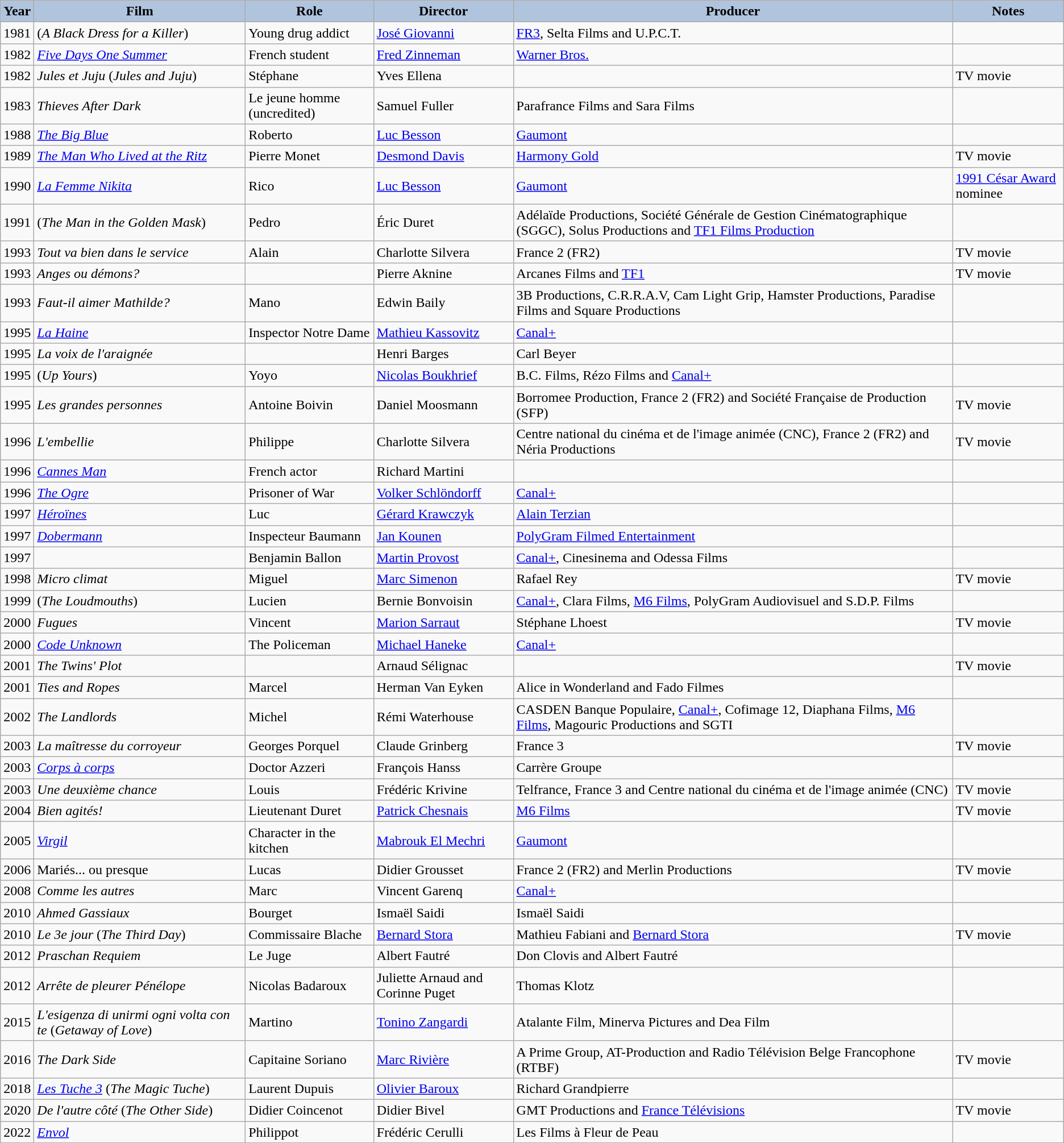<table class="wikitable">
<tr>
<th style="background:#B0C4DE;">Year</th>
<th style="background:#B0C4DE;">Film</th>
<th style="background:#B0C4DE;">Role</th>
<th style="background:#B0C4DE;">Director</th>
<th style="background:#B0C4DE;">Producer</th>
<th style="background:#B0C4DE;">Notes</th>
</tr>
<tr>
<td>1981</td>
<td><em></em> (<em>A Black Dress for a Killer</em>)</td>
<td>Young drug addict</td>
<td><a href='#'>José Giovanni</a></td>
<td><a href='#'>FR3</a>, Selta Films and U.P.C.T.</td>
<td></td>
</tr>
<tr>
<td>1982</td>
<td><em><a href='#'>Five Days One Summer</a></em></td>
<td>French student</td>
<td><a href='#'>Fred Zinneman</a></td>
<td><a href='#'>Warner Bros.</a></td>
<td></td>
</tr>
<tr>
<td>1982</td>
<td><em>Jules et Juju</em> (<em>Jules and Juju</em>)</td>
<td>Stéphane</td>
<td>Yves Ellena</td>
<td></td>
<td>TV movie</td>
</tr>
<tr>
<td>1983</td>
<td><em>Thieves After Dark</em></td>
<td>Le jeune homme (uncredited)</td>
<td>Samuel Fuller</td>
<td>Parafrance Films and Sara Films</td>
<td></td>
</tr>
<tr>
<td>1988</td>
<td><em><a href='#'>The Big Blue</a></em></td>
<td>Roberto</td>
<td><a href='#'>Luc Besson</a></td>
<td><a href='#'>Gaumont</a></td>
<td></td>
</tr>
<tr>
<td>1989</td>
<td><em><a href='#'>The Man Who Lived at the Ritz</a></em></td>
<td>Pierre Monet</td>
<td><a href='#'>Desmond Davis</a></td>
<td><a href='#'>Harmony Gold</a></td>
<td>TV movie</td>
</tr>
<tr>
<td>1990</td>
<td><em><a href='#'>La Femme Nikita</a></em></td>
<td>Rico</td>
<td><a href='#'>Luc Besson</a></td>
<td><a href='#'>Gaumont</a></td>
<td><a href='#'>1991 César Award</a> nominee</td>
</tr>
<tr>
<td>1991</td>
<td><em></em> (<em>The Man in the Golden Mask</em>)</td>
<td>Pedro</td>
<td>Éric Duret</td>
<td>Adélaïde Productions, Société Générale de Gestion Cinématographique (SGGC), Solus Productions and <a href='#'>TF1 Films Production</a></td>
<td></td>
</tr>
<tr>
<td>1993</td>
<td><em>Tout va bien dans le service</em></td>
<td>Alain</td>
<td>Charlotte Silvera</td>
<td>France 2 (FR2)</td>
<td>TV movie</td>
</tr>
<tr>
<td>1993</td>
<td><em>Anges ou démons?</em></td>
<td></td>
<td>Pierre Aknine</td>
<td>Arcanes Films and <a href='#'>TF1</a></td>
<td>TV movie</td>
</tr>
<tr>
<td>1993</td>
<td><em>Faut-il aimer Mathilde?</em></td>
<td>Mano</td>
<td>Edwin Baily</td>
<td>3B Productions, C.R.R.A.V, Cam Light Grip, Hamster Productions, Paradise Films and Square Productions</td>
<td></td>
</tr>
<tr>
<td>1995</td>
<td><em><a href='#'>La Haine</a></em></td>
<td>Inspector Notre Dame</td>
<td><a href='#'>Mathieu Kassovitz</a></td>
<td><a href='#'>Canal+</a></td>
<td></td>
</tr>
<tr>
<td>1995</td>
<td><em>La voix de l'araignée</em></td>
<td></td>
<td>Henri Barges</td>
<td>Carl Beyer</td>
<td></td>
</tr>
<tr>
<td>1995</td>
<td><em></em> (<em>Up Yours</em>)</td>
<td>Yoyo</td>
<td><a href='#'>Nicolas Boukhrief</a></td>
<td>B.C. Films, Rézo Films and <a href='#'>Canal+</a></td>
<td></td>
</tr>
<tr>
<td>1995</td>
<td><em>Les grandes personnes</em></td>
<td>Antoine Boivin</td>
<td>Daniel Moosmann</td>
<td>Borromee Production, France 2 (FR2) and Société Française de Production (SFP)</td>
<td>TV movie</td>
</tr>
<tr>
<td>1996</td>
<td><em>L'embellie</em></td>
<td>Philippe</td>
<td>Charlotte Silvera</td>
<td>Centre national du cinéma et de l'image animée (CNC), France 2 (FR2) and Néria Productions</td>
<td>TV movie</td>
</tr>
<tr>
<td>1996</td>
<td><em><a href='#'>Cannes Man</a></em></td>
<td>French actor</td>
<td>Richard Martini</td>
<td></td>
<td></td>
</tr>
<tr>
<td>1996</td>
<td><em><a href='#'>The Ogre</a></em></td>
<td>Prisoner of War</td>
<td><a href='#'>Volker Schlöndorff</a></td>
<td><a href='#'>Canal+</a></td>
<td></td>
</tr>
<tr>
<td>1997</td>
<td><em><a href='#'>Héroïnes</a></em></td>
<td>Luc</td>
<td><a href='#'>Gérard Krawczyk</a></td>
<td><a href='#'>Alain Terzian</a></td>
<td></td>
</tr>
<tr>
<td>1997</td>
<td><em><a href='#'>Dobermann</a></em></td>
<td>Inspecteur Baumann</td>
<td><a href='#'>Jan Kounen</a></td>
<td><a href='#'>PolyGram Filmed Entertainment</a></td>
<td></td>
</tr>
<tr>
<td>1997</td>
<td><em></em></td>
<td>Benjamin Ballon</td>
<td><a href='#'>Martin Provost</a></td>
<td><a href='#'>Canal+</a>, Cinesinema and Odessa Films</td>
<td></td>
</tr>
<tr>
<td>1998</td>
<td><em>Micro climat</em></td>
<td>Miguel</td>
<td><a href='#'>Marc Simenon</a></td>
<td>Rafael Rey</td>
<td>TV movie</td>
</tr>
<tr>
<td>1999</td>
<td><em></em> (<em>The Loudmouths</em>)</td>
<td>Lucien</td>
<td>Bernie Bonvoisin</td>
<td><a href='#'>Canal+</a>, Clara Films, <a href='#'>M6 Films</a>, PolyGram Audiovisuel and S.D.P. Films</td>
<td></td>
</tr>
<tr>
<td>2000</td>
<td><em>Fugues</em></td>
<td>Vincent</td>
<td><a href='#'>Marion Sarraut</a></td>
<td>Stéphane Lhoest</td>
<td>TV movie</td>
</tr>
<tr>
<td>2000</td>
<td><em><a href='#'>Code Unknown</a></em></td>
<td>The Policeman</td>
<td><a href='#'>Michael Haneke</a></td>
<td><a href='#'>Canal+</a></td>
<td></td>
</tr>
<tr>
<td>2001</td>
<td><em>The Twins' Plot</em></td>
<td></td>
<td>Arnaud Sélignac</td>
<td></td>
<td>TV movie</td>
</tr>
<tr>
<td>2001</td>
<td><em>Ties and Ropes</em></td>
<td>Marcel</td>
<td>Herman Van Eyken</td>
<td>Alice in Wonderland and Fado Filmes</td>
<td></td>
</tr>
<tr>
<td>2002</td>
<td><em>The Landlords</em></td>
<td>Michel</td>
<td>Rémi Waterhouse</td>
<td>CASDEN Banque Populaire, <a href='#'>Canal+</a>, Cofimage 12, Diaphana Films, <a href='#'>M6 Films</a>, Magouric Productions and SGTI</td>
<td></td>
</tr>
<tr>
<td>2003</td>
<td><em>La maîtresse du corroyeur</em></td>
<td>Georges Porquel</td>
<td>Claude Grinberg</td>
<td>France 3</td>
<td>TV movie</td>
</tr>
<tr>
<td>2003</td>
<td><em><a href='#'>Corps à corps</a></em></td>
<td>Doctor Azzeri</td>
<td>François Hanss</td>
<td>Carrère Groupe</td>
<td></td>
</tr>
<tr>
<td>2003</td>
<td><em>Une deuxième chance</em></td>
<td>Louis</td>
<td>Frédéric Krivine</td>
<td>Telfrance, France 3 and Centre national du cinéma et de l'image animée (CNC)</td>
<td>TV movie</td>
</tr>
<tr>
<td>2004</td>
<td><em>Bien agités!</em></td>
<td>Lieutenant Duret</td>
<td><a href='#'>Patrick Chesnais</a></td>
<td><a href='#'>M6 Films</a></td>
<td>TV movie</td>
</tr>
<tr>
<td>2005</td>
<td><em><a href='#'>Virgil</a></em></td>
<td>Character in the kitchen</td>
<td><a href='#'>Mabrouk El Mechri</a></td>
<td><a href='#'>Gaumont</a></td>
<td></td>
</tr>
<tr>
<td>2006</td>
<td>Mariés... ou presque</td>
<td>Lucas</td>
<td>Didier Grousset</td>
<td>France 2 (FR2) and Merlin Productions</td>
<td>TV movie</td>
</tr>
<tr>
<td>2008</td>
<td><em>Comme les autres</em></td>
<td>Marc</td>
<td>Vincent Garenq</td>
<td><a href='#'>Canal+</a></td>
<td></td>
</tr>
<tr>
<td>2010</td>
<td><em>Ahmed Gassiaux</em></td>
<td>Bourget</td>
<td>Ismaël Saidi</td>
<td>Ismaël Saidi</td>
<td></td>
</tr>
<tr>
<td>2010</td>
<td><em>Le 3e jour</em> (<em>The Third Day</em>)</td>
<td>Commissaire Blache</td>
<td><a href='#'>Bernard Stora</a></td>
<td>Mathieu Fabiani and <a href='#'>Bernard Stora</a></td>
<td>TV movie</td>
</tr>
<tr>
<td>2012</td>
<td><em>Praschan Requiem</em></td>
<td>Le Juge</td>
<td>Albert Fautré</td>
<td>Don Clovis and Albert Fautré</td>
<td></td>
</tr>
<tr>
<td>2012</td>
<td><em>Arrête de pleurer Pénélope</em></td>
<td>Nicolas Badaroux</td>
<td>Juliette Arnaud and Corinne Puget</td>
<td>Thomas Klotz</td>
<td></td>
</tr>
<tr>
<td>2015</td>
<td><em>L'esigenza di unirmi ogni volta con te</em> (<em>Getaway of Love</em>)</td>
<td>Martino</td>
<td><a href='#'>Tonino Zangardi</a></td>
<td>Atalante Film, Minerva Pictures and Dea Film</td>
<td></td>
</tr>
<tr>
<td>2016</td>
<td><em>The Dark Side</em></td>
<td>Capitaine Soriano</td>
<td><a href='#'>Marc Rivière</a></td>
<td>A Prime Group, AT-Production and Radio Télévision Belge Francophone (RTBF)</td>
<td>TV movie</td>
</tr>
<tr>
<td>2018</td>
<td><em><a href='#'>Les Tuche 3</a></em> (<em>The Magic Tuche</em>)</td>
<td>Laurent Dupuis</td>
<td><a href='#'>Olivier Baroux</a></td>
<td>Richard Grandpierre</td>
<td></td>
</tr>
<tr>
<td>2020</td>
<td><em>De l'autre côté</em> (<em>The Other Side</em>)</td>
<td>Didier Coincenot</td>
<td>Didier Bivel</td>
<td>GMT Productions and <a href='#'>France Télévisions</a></td>
<td>TV movie</td>
</tr>
<tr>
<td>2022</td>
<td><em><a href='#'>Envol</a></em></td>
<td>Philippot</td>
<td>Frédéric Cerulli</td>
<td>Les Films à Fleur de Peau</td>
<td></td>
</tr>
</table>
